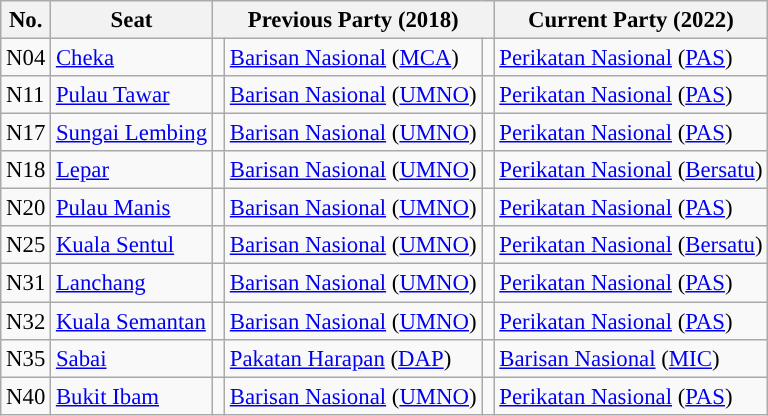<table class="wikitable sortable" style="font-size:95%;">
<tr>
<th scope="col">No.</th>
<th scope="col">Seat</th>
<th colspan="3" scope="col">Previous Party (2018)</th>
<th colspan="3" scope="col">Current Party (2022)</th>
</tr>
<tr>
<td>N04</td>
<td><a href='#'>Cheka</a></td>
<td width="1"></td>
<td><a href='#'>Barisan Nasional</a> (<a href='#'>MCA</a>)</td>
<td width="1"></td>
<td><a href='#'>Perikatan Nasional</a> (<a href='#'>PAS</a>)</td>
</tr>
<tr>
<td>N11</td>
<td><a href='#'>Pulau Tawar</a></td>
<td width="1"></td>
<td><a href='#'>Barisan Nasional</a> (<a href='#'>UMNO</a>)</td>
<td width="1"></td>
<td><a href='#'>Perikatan Nasional</a> (<a href='#'>PAS</a>)</td>
</tr>
<tr>
<td>N17</td>
<td><a href='#'>Sungai Lembing</a></td>
<td width="1"></td>
<td><a href='#'>Barisan Nasional</a> (<a href='#'>UMNO</a>)</td>
<td width="1"></td>
<td><a href='#'>Perikatan Nasional</a> (<a href='#'>PAS</a>)</td>
</tr>
<tr>
<td>N18</td>
<td><a href='#'>Lepar</a></td>
<td width="1"></td>
<td><a href='#'>Barisan Nasional</a> (<a href='#'>UMNO</a>)</td>
<td width="1"></td>
<td><a href='#'>Perikatan Nasional</a> (<a href='#'>Bersatu</a>)</td>
</tr>
<tr>
<td>N20</td>
<td><a href='#'>Pulau Manis</a></td>
<td width="1"></td>
<td><a href='#'>Barisan Nasional</a> (<a href='#'>UMNO</a>)</td>
<td width="1"></td>
<td><a href='#'>Perikatan Nasional</a> (<a href='#'>PAS</a>)</td>
</tr>
<tr>
<td>N25</td>
<td><a href='#'>Kuala Sentul</a></td>
<td width="1"></td>
<td><a href='#'>Barisan Nasional</a> (<a href='#'>UMNO</a>)</td>
<td width="1"></td>
<td><a href='#'>Perikatan Nasional</a> (<a href='#'>Bersatu</a>)</td>
</tr>
<tr>
<td>N31</td>
<td><a href='#'>Lanchang</a></td>
<td width="1"></td>
<td><a href='#'>Barisan Nasional</a> (<a href='#'>UMNO</a>)</td>
<td width="1"></td>
<td><a href='#'>Perikatan Nasional</a> (<a href='#'>PAS</a>)</td>
</tr>
<tr>
<td>N32</td>
<td><a href='#'>Kuala Semantan</a></td>
<td width="1"></td>
<td><a href='#'>Barisan Nasional</a> (<a href='#'>UMNO</a>)</td>
<td width="1"></td>
<td><a href='#'>Perikatan Nasional</a> (<a href='#'>PAS</a>)</td>
</tr>
<tr>
<td>N35</td>
<td><a href='#'>Sabai</a></td>
<td width="1"></td>
<td><a href='#'>Pakatan Harapan</a> (<a href='#'>DAP</a>)</td>
<td width="1"></td>
<td><a href='#'>Barisan Nasional</a> (<a href='#'>MIC</a>)</td>
</tr>
<tr>
<td>N40</td>
<td><a href='#'>Bukit Ibam</a></td>
<td width="1"></td>
<td><a href='#'>Barisan Nasional</a> (<a href='#'>UMNO</a>)</td>
<td width="1"></td>
<td><a href='#'>Perikatan Nasional</a> (<a href='#'>PAS</a>)</td>
</tr>
</table>
